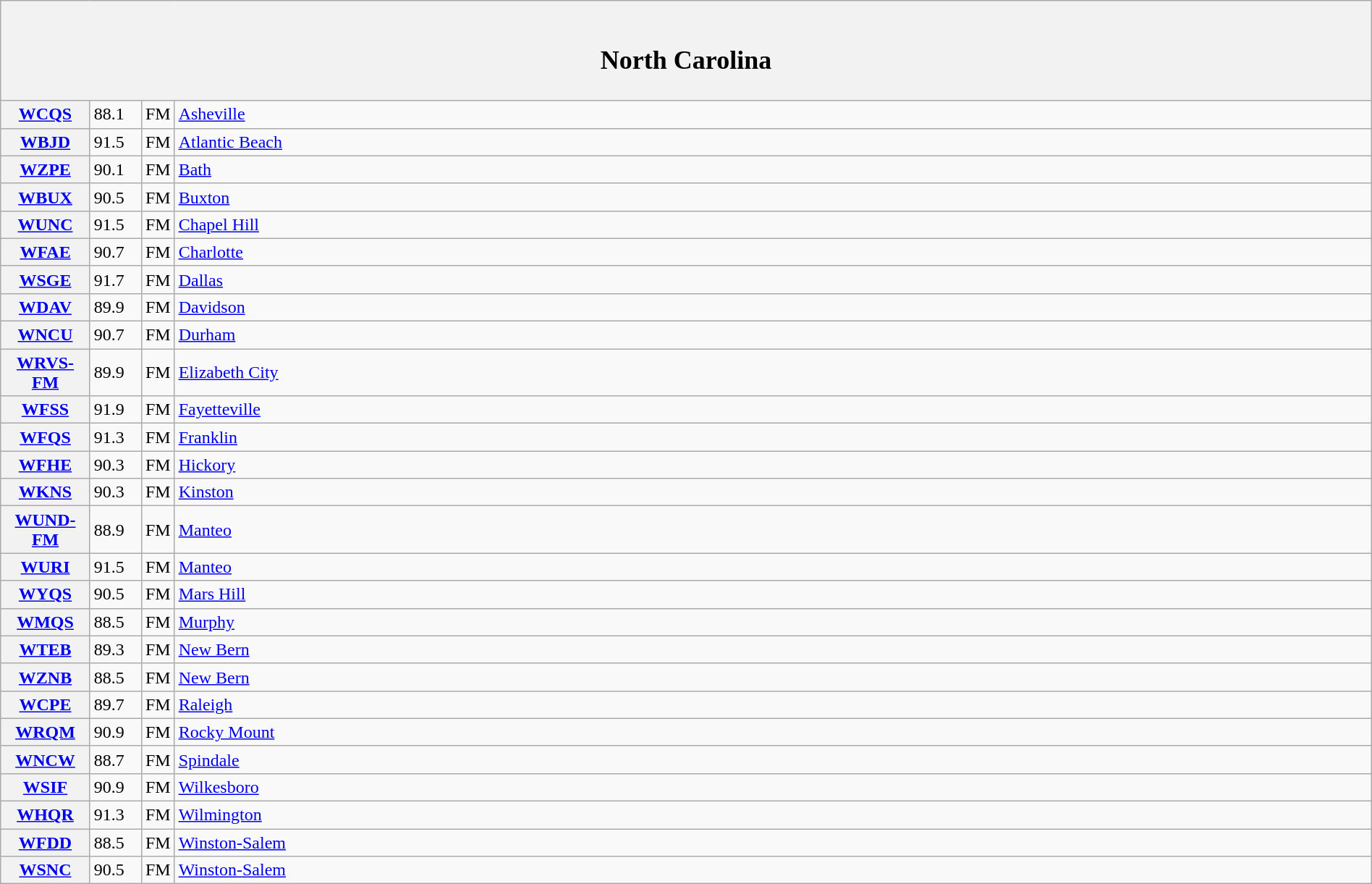<table class="wikitable mw-collapsible" style="width:100%">
<tr>
<th scope="col" colspan="4"><br><h2>North Carolina</h2></th>
</tr>
<tr>
<th scope="row" style="width: 75px;"><a href='#'>WCQS</a></th>
<td style="width: 40px;">88.1</td>
<td style="width: 21px;">FM</td>
<td><a href='#'>Asheville</a></td>
</tr>
<tr>
<th scope="row"><a href='#'>WBJD</a></th>
<td>91.5</td>
<td>FM</td>
<td><a href='#'>Atlantic Beach</a></td>
</tr>
<tr>
<th scope="row"><a href='#'>WZPE</a></th>
<td>90.1</td>
<td>FM</td>
<td><a href='#'>Bath</a></td>
</tr>
<tr>
<th scope="row"><a href='#'>WBUX</a></th>
<td>90.5</td>
<td>FM</td>
<td><a href='#'>Buxton</a></td>
</tr>
<tr>
<th scope="row"><a href='#'>WUNC</a></th>
<td>91.5</td>
<td>FM</td>
<td><a href='#'>Chapel Hill</a></td>
</tr>
<tr>
<th scope="row"><a href='#'>WFAE</a></th>
<td>90.7</td>
<td>FM</td>
<td><a href='#'>Charlotte</a></td>
</tr>
<tr>
<th scope="row"><a href='#'>WSGE</a></th>
<td>91.7</td>
<td>FM</td>
<td><a href='#'>Dallas</a></td>
</tr>
<tr>
<th scope="row"><a href='#'>WDAV</a></th>
<td>89.9</td>
<td>FM</td>
<td><a href='#'>Davidson</a></td>
</tr>
<tr>
<th scope="row"><a href='#'>WNCU</a></th>
<td>90.7</td>
<td>FM</td>
<td><a href='#'>Durham</a></td>
</tr>
<tr>
<th scope="row"><a href='#'>WRVS-FM</a></th>
<td>89.9</td>
<td>FM</td>
<td><a href='#'>Elizabeth City</a></td>
</tr>
<tr>
<th scope="row"><a href='#'>WFSS</a></th>
<td>91.9</td>
<td>FM</td>
<td><a href='#'>Fayetteville</a></td>
</tr>
<tr>
<th scope="row"><a href='#'>WFQS</a></th>
<td>91.3</td>
<td>FM</td>
<td><a href='#'>Franklin</a></td>
</tr>
<tr>
<th scope="row"><a href='#'>WFHE</a></th>
<td>90.3</td>
<td>FM</td>
<td><a href='#'>Hickory</a></td>
</tr>
<tr>
<th scope="row"><a href='#'>WKNS</a></th>
<td>90.3</td>
<td>FM</td>
<td><a href='#'>Kinston</a></td>
</tr>
<tr>
<th scope="row"><a href='#'>WUND-FM</a></th>
<td>88.9</td>
<td>FM</td>
<td><a href='#'>Manteo</a></td>
</tr>
<tr>
<th scope="row"><a href='#'>WURI</a></th>
<td>91.5</td>
<td>FM</td>
<td><a href='#'>Manteo</a></td>
</tr>
<tr>
<th scope="row"><a href='#'>WYQS</a></th>
<td>90.5</td>
<td>FM</td>
<td><a href='#'>Mars Hill</a></td>
</tr>
<tr>
<th scope="row"><a href='#'>WMQS</a></th>
<td>88.5</td>
<td>FM</td>
<td><a href='#'>Murphy</a></td>
</tr>
<tr>
<th scope="row"><a href='#'>WTEB</a></th>
<td>89.3</td>
<td>FM</td>
<td><a href='#'>New Bern</a></td>
</tr>
<tr>
<th scope="row"><a href='#'>WZNB</a></th>
<td>88.5</td>
<td>FM</td>
<td><a href='#'>New Bern</a></td>
</tr>
<tr>
<th scope="row"><a href='#'>WCPE</a></th>
<td>89.7</td>
<td>FM</td>
<td><a href='#'>Raleigh</a></td>
</tr>
<tr>
<th scope="row"><a href='#'>WRQM</a></th>
<td>90.9</td>
<td>FM</td>
<td><a href='#'>Rocky Mount</a></td>
</tr>
<tr>
<th scope="row"><a href='#'>WNCW</a></th>
<td>88.7</td>
<td>FM</td>
<td><a href='#'>Spindale</a></td>
</tr>
<tr>
<th scope="row"><a href='#'>WSIF</a></th>
<td>90.9</td>
<td>FM</td>
<td><a href='#'>Wilkesboro</a></td>
</tr>
<tr>
<th scope="row"><a href='#'>WHQR</a></th>
<td>91.3</td>
<td>FM</td>
<td><a href='#'>Wilmington</a></td>
</tr>
<tr>
<th scope="row"><a href='#'>WFDD</a></th>
<td>88.5</td>
<td>FM</td>
<td><a href='#'>Winston-Salem</a></td>
</tr>
<tr>
<th scope="row"><a href='#'>WSNC</a></th>
<td>90.5</td>
<td>FM</td>
<td><a href='#'>Winston-Salem</a></td>
</tr>
</table>
